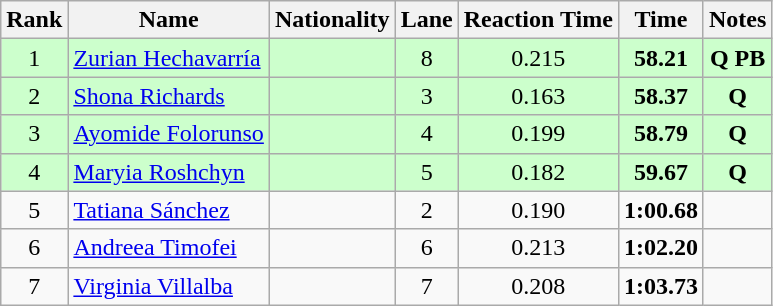<table class="wikitable sortable" style="text-align:center">
<tr>
<th>Rank</th>
<th>Name</th>
<th>Nationality</th>
<th>Lane</th>
<th>Reaction Time</th>
<th>Time</th>
<th>Notes</th>
</tr>
<tr bgcolor=ccffcc>
<td>1</td>
<td align=left><a href='#'>Zurian Hechavarría</a></td>
<td align=left></td>
<td>8</td>
<td>0.215</td>
<td><strong>58.21</strong></td>
<td><strong>Q PB</strong></td>
</tr>
<tr bgcolor=ccffcc>
<td>2</td>
<td align=left><a href='#'>Shona Richards</a></td>
<td align=left></td>
<td>3</td>
<td>0.163</td>
<td><strong>58.37</strong></td>
<td><strong>Q</strong></td>
</tr>
<tr bgcolor=ccffcc>
<td>3</td>
<td align=left><a href='#'>Ayomide Folorunso</a></td>
<td align=left></td>
<td>4</td>
<td>0.199</td>
<td><strong>58.79</strong></td>
<td><strong>Q</strong></td>
</tr>
<tr bgcolor=ccffcc>
<td>4</td>
<td align=left><a href='#'>Maryia Roshchyn</a></td>
<td align=left></td>
<td>5</td>
<td>0.182</td>
<td><strong>59.67</strong></td>
<td><strong>Q</strong></td>
</tr>
<tr>
<td>5</td>
<td align=left><a href='#'>Tatiana Sánchez</a></td>
<td align=left></td>
<td>2</td>
<td>0.190</td>
<td><strong>1:00.68</strong></td>
<td></td>
</tr>
<tr>
<td>6</td>
<td align=left><a href='#'>Andreea Timofei</a></td>
<td align=left></td>
<td>6</td>
<td>0.213</td>
<td><strong>1:02.20</strong></td>
<td></td>
</tr>
<tr>
<td>7</td>
<td align=left><a href='#'>Virginia Villalba</a></td>
<td align=left></td>
<td>7</td>
<td>0.208</td>
<td><strong>1:03.73</strong></td>
<td></td>
</tr>
</table>
